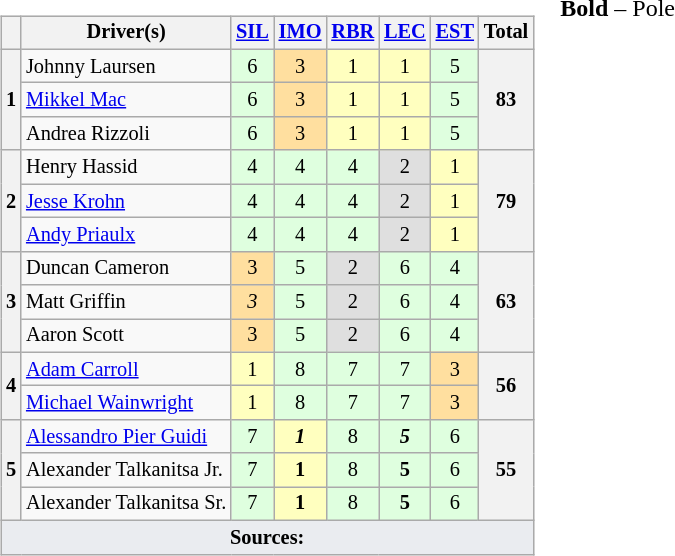<table>
<tr>
<td valign="top"><br><table class="wikitable" style="font-size: 85%; text-align:center;">
<tr>
<th></th>
<th>Driver(s)</th>
<th><a href='#'>SIL</a><br></th>
<th><a href='#'>IMO</a><br></th>
<th><a href='#'>RBR</a><br></th>
<th><a href='#'>LEC</a><br></th>
<th><a href='#'>EST</a><br></th>
<th>Total</th>
</tr>
<tr>
<th rowspan="3">1</th>
<td align=left> Johnny Laursen</td>
<td style="background:#dfffdf;">6</td>
<td style="background:#ffdf9f;">3</td>
<td style="background:#ffffbf;">1</td>
<td style="background:#ffffbf;">1</td>
<td style="background:#dfffdf;">5</td>
<th rowspan="3">83</th>
</tr>
<tr>
<td align=left> <a href='#'>Mikkel Mac</a></td>
<td style="background:#dfffdf;">6</td>
<td style="background:#ffdf9f;">3</td>
<td style="background:#ffffbf;">1</td>
<td style="background:#ffffbf;">1</td>
<td style="background:#dfffdf;">5</td>
</tr>
<tr>
<td align=left> Andrea Rizzoli</td>
<td style="background:#dfffdf;">6</td>
<td style="background:#ffdf9f;">3</td>
<td style="background:#ffffbf;">1</td>
<td style="background:#ffffbf;">1</td>
<td style="background:#dfffdf;">5</td>
</tr>
<tr>
<th rowspan="3">2</th>
<td align=left> Henry Hassid</td>
<td style="background:#dfffdf;">4</td>
<td style="background:#dfffdf;">4</td>
<td style="background:#dfffdf;">4</td>
<td style="background:#dfdfdf;">2</td>
<td style="background:#ffffbf;">1</td>
<th rowspan="3">79</th>
</tr>
<tr>
<td align=left> <a href='#'>Jesse Krohn</a></td>
<td style="background:#dfffdf;">4</td>
<td style="background:#dfffdf;">4</td>
<td style="background:#dfffdf;">4</td>
<td style="background:#dfdfdf;">2</td>
<td style="background:#ffffbf;">1</td>
</tr>
<tr>
<td align=left> <a href='#'>Andy Priaulx</a></td>
<td style="background:#dfffdf;">4</td>
<td style="background:#dfffdf;">4</td>
<td style="background:#dfffdf;">4</td>
<td style="background:#dfdfdf;">2</td>
<td style="background:#ffffbf;">1</td>
</tr>
<tr>
<th rowspan="3">3</th>
<td align=left> Duncan Cameron</td>
<td style="background:#ffdf9f;">3</td>
<td style="background:#dfffdf;">5</td>
<td style="background:#dfdfdf;">2</td>
<td style="background:#dfffdf;">6</td>
<td style="background:#dfffdf;">4</td>
<th rowspan="3">63</th>
</tr>
<tr>
<td align=left> Matt Griffin</td>
<td style="background:#ffdf9f;"><em>3</em></td>
<td style="background:#dfffdf;">5</td>
<td style="background:#dfdfdf;">2</td>
<td style="background:#dfffdf;">6</td>
<td style="background:#dfffdf;">4</td>
</tr>
<tr>
<td align=left> Aaron Scott</td>
<td style="background:#ffdf9f;">3</td>
<td style="background:#dfffdf;">5</td>
<td style="background:#dfdfdf;">2</td>
<td style="background:#dfffdf;">6</td>
<td style="background:#dfffdf;">4</td>
</tr>
<tr>
<th rowspan="2">4</th>
<td align=left> <a href='#'>Adam Carroll</a></td>
<td style="background:#ffffbf;">1</td>
<td style="background:#dfffdf;">8</td>
<td style="background:#dfffdf;">7</td>
<td style="background:#dfffdf;">7</td>
<td style="background:#ffdf9f;">3</td>
<th rowspan="2">56</th>
</tr>
<tr>
<td align=left> <a href='#'>Michael Wainwright</a></td>
<td style="background:#ffffbf;">1</td>
<td style="background:#dfffdf;">8</td>
<td style="background:#dfffdf;">7</td>
<td style="background:#dfffdf;">7</td>
<td style="background:#ffdf9f;">3</td>
</tr>
<tr>
<th rowspan="3">5</th>
<td align=left> <a href='#'>Alessandro Pier Guidi</a></td>
<td style="background:#dfffdf;">7</td>
<td style="background:#ffffbf;"><strong><em>1</em></strong></td>
<td style="background:#dfffdf;">8</td>
<td style="background:#dfffdf;"><strong><em>5</em></strong></td>
<td style="background:#dfffdf;">6</td>
<th rowspan="3">55</th>
</tr>
<tr>
<td align=left> Alexander Talkanitsa Jr.</td>
<td style="background:#dfffdf;">7</td>
<td style="background:#ffffbf;"><strong>1</strong></td>
<td style="background:#dfffdf;">8</td>
<td style="background:#dfffdf;"><strong>5</strong></td>
<td style="background:#dfffdf;">6</td>
</tr>
<tr>
<td align=left> Alexander Talkanitsa Sr.</td>
<td style="background:#dfffdf;">7</td>
<td style="background:#ffffbf;"><strong>1</strong></td>
<td style="background:#dfffdf;">8</td>
<td style="background:#dfffdf;"><strong>5</strong></td>
<td style="background:#dfffdf;">6</td>
</tr>
<tr class="sortbottom">
<td colspan="9" style="background-color:#EAECF0;text-align:center"><strong>Sources:</strong></td>
</tr>
</table>
</td>
<td valign="top"><br>
<span><strong>Bold</strong> – Pole<br></span></td>
</tr>
</table>
